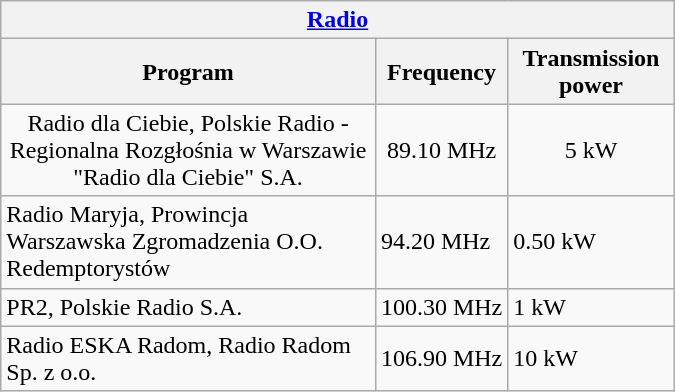<table class="wikitable" style="width: 450px;">
<tr>
<th colspan="4" align="center"><a href='#'>Radio</a></th>
</tr>
<tr>
<th>Program</th>
<th>Frequency</th>
<th>Transmission power</th>
</tr>
<tr align="center">
<td>Radio dla Ciebie, Polskie Radio - Regionalna Rozgłośnia w Warszawie "Radio dla Ciebie" S.A.</td>
<td>89.10 MHz</td>
<td>5 kW</td>
</tr>
<tr>
<td>Radio Maryja, Prowincja Warszawska Zgromadzenia O.O. Redemptorystów</td>
<td>94.20 MHz</td>
<td>0.50 kW</td>
</tr>
<tr>
<td>PR2, Polskie Radio S.A.</td>
<td>100.30 MHz</td>
<td>1 kW</td>
</tr>
<tr>
<td>Radio ESKA Radom, Radio Radom Sp. z o.o.</td>
<td>106.90 MHz</td>
<td>10 kW</td>
</tr>
</table>
